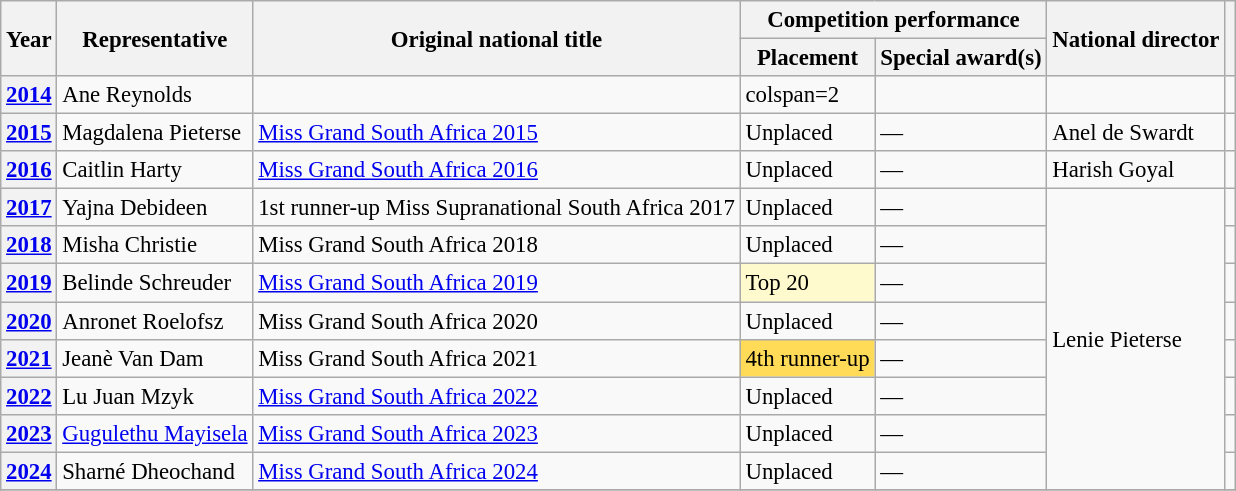<table class="wikitable defaultcenter col2left" style="font-size:95%;">
<tr>
<th rowspan=2>Year</th>
<th rowspan=2>Representative</th>
<th rowspan=2>Original national title</th>
<th colspan=2>Competition performance</th>
<th rowspan=2>National director</th>
<th rowspan=2></th>
</tr>
<tr>
<th>Placement</th>
<th>Special award(s)</th>
</tr>
<tr>
<th><a href='#'>2014</a></th>
<td>Ane Reynolds</td>
<td></td>
<td>colspan=2 </td>
<td></td>
<td></td>
</tr>
<tr>
<th><a href='#'>2015</a></th>
<td>Magdalena Pieterse</td>
<td><a href='#'>Miss Grand South Africa 2015</a></td>
<td>Unplaced</td>
<td>—</td>
<td>Anel de Swardt</td>
<td></td>
</tr>
<tr>
<th><a href='#'>2016</a></th>
<td>Caitlin Harty</td>
<td><a href='#'>Miss Grand South Africa 2016</a></td>
<td>Unplaced</td>
<td>—</td>
<td>Harish Goyal</td>
<td></td>
</tr>
<tr>
<th><a href='#'>2017</a></th>
<td>Yajna Debideen</td>
<td>1st runner-up Miss Supranational South Africa 2017</td>
<td>Unplaced</td>
<td>—</td>
<td rowspan=8>Lenie Pieterse</td>
<td></td>
</tr>
<tr>
<th><a href='#'>2018</a></th>
<td>Misha Christie</td>
<td>Miss Grand South Africa 2018</td>
<td>Unplaced</td>
<td>—</td>
<td></td>
</tr>
<tr>
<th><a href='#'>2019</a></th>
<td>Belinde Schreuder</td>
<td><a href='#'>Miss Grand South Africa 2019</a></td>
<td bgcolor=#FFFACD>Top 20</td>
<td>—</td>
<td></td>
</tr>
<tr>
<th><a href='#'>2020</a></th>
<td>Anronet Roelofsz</td>
<td>Miss Grand South Africa 2020</td>
<td>Unplaced</td>
<td>—</td>
<td></td>
</tr>
<tr>
<th><a href='#'>2021</a></th>
<td>Jeanè Van Dam</td>
<td>Miss Grand South Africa 2021</td>
<td bgcolor=#FFDB58>4th runner-up</td>
<td>—</td>
<td></td>
</tr>
<tr>
<th><a href='#'>2022</a></th>
<td>Lu Juan Mzyk</td>
<td><a href='#'>Miss Grand South Africa 2022</a></td>
<td>Unplaced</td>
<td>—</td>
<td></td>
</tr>
<tr>
<th><a href='#'>2023</a></th>
<td><a href='#'>Gugulethu Mayisela</a></td>
<td><a href='#'>Miss Grand South Africa 2023</a></td>
<td>Unplaced</td>
<td>—</td>
<td></td>
</tr>
<tr>
<th><a href='#'>2024</a></th>
<td>Sharné Dheochand</td>
<td><a href='#'>Miss Grand South Africa 2024</a></td>
<td>Unplaced</td>
<td>—</td>
<td></td>
</tr>
<tr>
</tr>
</table>
